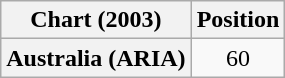<table class="wikitable plainrowheaders" style="text-align:center">
<tr>
<th>Chart (2003)</th>
<th>Position</th>
</tr>
<tr>
<th scope="row">Australia (ARIA)</th>
<td>60</td>
</tr>
</table>
